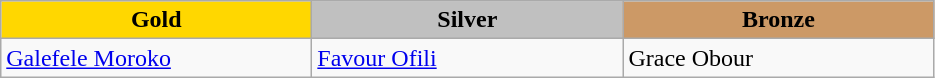<table class="wikitable" style="text-align:left">
<tr align="center">
<td width=200 bgcolor=gold><strong>Gold</strong></td>
<td width=200 bgcolor=silver><strong>Silver</strong></td>
<td width=200 bgcolor=CC9966><strong>Bronze</strong></td>
</tr>
<tr>
<td><a href='#'>Galefele Moroko</a><br></td>
<td><a href='#'>Favour Ofili</a><br></td>
<td>Grace Obour<br></td>
</tr>
</table>
